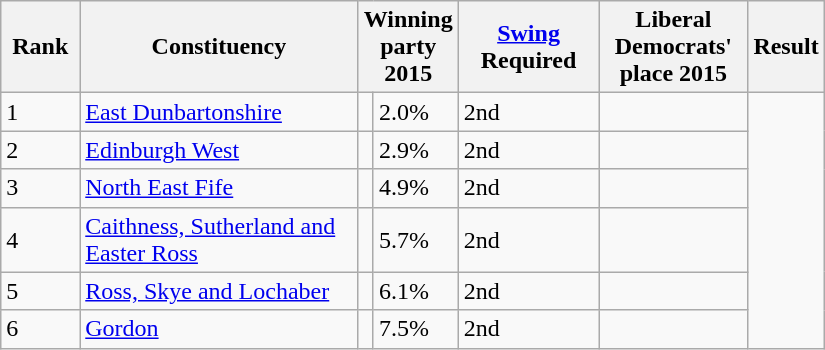<table class="wikitable" style="width:550px">
<tr>
<th style="width:50px;">Rank</th>
<th style="width:225px;">Constituency</th>
<th colspan="2" style="width:175px;">Winning party 2015</th>
<th style="width:100px;"><a href='#'>Swing</a> Required</th>
<th style="width:100px;">Liberal Democrats' place 2015</th>
<th colspan="2" style="width:100px;">Result</th>
</tr>
<tr>
<td>1</td>
<td><a href='#'>East Dunbartonshire</a></td>
<td></td>
<td>2.0%</td>
<td>2nd</td>
<td></td>
</tr>
<tr>
<td>2</td>
<td><a href='#'>Edinburgh West</a></td>
<td></td>
<td>2.9%</td>
<td>2nd</td>
<td></td>
</tr>
<tr>
<td>3</td>
<td><a href='#'>North East Fife</a></td>
<td></td>
<td>4.9%</td>
<td>2nd</td>
<td></td>
</tr>
<tr>
<td>4</td>
<td><a href='#'>Caithness, Sutherland and Easter Ross</a></td>
<td></td>
<td>5.7%</td>
<td>2nd</td>
<td></td>
</tr>
<tr>
<td>5</td>
<td><a href='#'>Ross, Skye and Lochaber</a></td>
<td></td>
<td>6.1%</td>
<td>2nd</td>
<td></td>
</tr>
<tr>
<td>6</td>
<td><a href='#'>Gordon</a></td>
<td></td>
<td>7.5%</td>
<td>2nd</td>
<td></td>
</tr>
</table>
